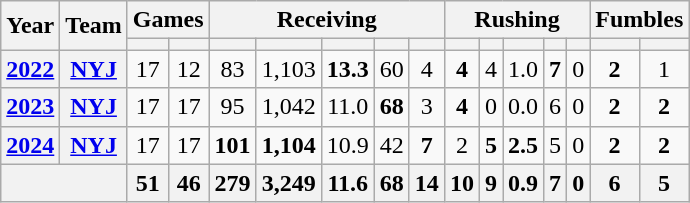<table class=wikitable style="text-align:center;">
<tr>
<th rowspan="2">Year</th>
<th rowspan="2">Team</th>
<th colspan="2">Games</th>
<th colspan="5">Receiving</th>
<th colspan="5">Rushing</th>
<th colspan="2">Fumbles</th>
</tr>
<tr>
<th></th>
<th></th>
<th></th>
<th></th>
<th></th>
<th></th>
<th></th>
<th></th>
<th></th>
<th></th>
<th></th>
<th></th>
<th></th>
<th></th>
</tr>
<tr>
<th><a href='#'>2022</a></th>
<th><a href='#'>NYJ</a></th>
<td>17</td>
<td>12</td>
<td>83</td>
<td>1,103</td>
<td><strong>13.3</strong></td>
<td>60</td>
<td>4</td>
<td><strong>4</strong></td>
<td>4</td>
<td>1.0</td>
<td><strong>7</strong></td>
<td>0</td>
<td><strong>2</strong></td>
<td>1</td>
</tr>
<tr>
<th><a href='#'>2023</a></th>
<th><a href='#'>NYJ</a></th>
<td>17</td>
<td>17</td>
<td>95</td>
<td>1,042</td>
<td>11.0</td>
<td><strong>68</strong></td>
<td>3</td>
<td><strong>4</strong></td>
<td>0</td>
<td>0.0</td>
<td>6</td>
<td>0</td>
<td><strong>2</strong></td>
<td><strong>2</strong></td>
</tr>
<tr>
<th><a href='#'>2024</a></th>
<th><a href='#'>NYJ</a></th>
<td>17</td>
<td>17</td>
<td><strong>101</strong></td>
<td><strong>1,104</strong></td>
<td>10.9</td>
<td>42</td>
<td><strong>7</strong></td>
<td>2</td>
<td><strong>5</strong></td>
<td><strong>2.5</strong></td>
<td>5</td>
<td>0</td>
<td><strong>2</strong></td>
<td><strong>2</strong></td>
</tr>
<tr>
<th colspan="2"></th>
<th>51</th>
<th>46</th>
<th>279</th>
<th>3,249</th>
<th>11.6</th>
<th>68</th>
<th>14</th>
<th>10</th>
<th>9</th>
<th>0.9</th>
<th>7</th>
<th>0</th>
<th>6</th>
<th>5</th>
</tr>
</table>
